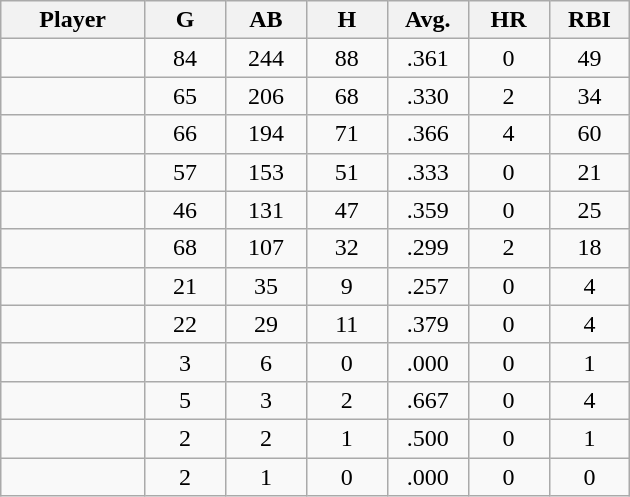<table class="wikitable sortable">
<tr>
<th bgcolor="#DDDDFF" width="16%">Player</th>
<th bgcolor="#DDDDFF" width="9%">G</th>
<th bgcolor="#DDDDFF" width="9%">AB</th>
<th bgcolor="#DDDDFF" width="9%">H</th>
<th bgcolor="#DDDDFF" width="9%">Avg.</th>
<th bgcolor="#DDDDFF" width="9%">HR</th>
<th bgcolor="#DDDDFF" width="9%">RBI</th>
</tr>
<tr align="center">
<td></td>
<td>84</td>
<td>244</td>
<td>88</td>
<td>.361</td>
<td>0</td>
<td>49</td>
</tr>
<tr align="center">
<td></td>
<td>65</td>
<td>206</td>
<td>68</td>
<td>.330</td>
<td>2</td>
<td>34</td>
</tr>
<tr align="center">
<td></td>
<td>66</td>
<td>194</td>
<td>71</td>
<td>.366</td>
<td>4</td>
<td>60</td>
</tr>
<tr align="center">
<td></td>
<td>57</td>
<td>153</td>
<td>51</td>
<td>.333</td>
<td>0</td>
<td>21</td>
</tr>
<tr align="center">
<td></td>
<td>46</td>
<td>131</td>
<td>47</td>
<td>.359</td>
<td>0</td>
<td>25</td>
</tr>
<tr align="center">
<td></td>
<td>68</td>
<td>107</td>
<td>32</td>
<td>.299</td>
<td>2</td>
<td>18</td>
</tr>
<tr align="center">
<td></td>
<td>21</td>
<td>35</td>
<td>9</td>
<td>.257</td>
<td>0</td>
<td>4</td>
</tr>
<tr align="center">
<td></td>
<td>22</td>
<td>29</td>
<td>11</td>
<td>.379</td>
<td>0</td>
<td>4</td>
</tr>
<tr align="center">
<td></td>
<td>3</td>
<td>6</td>
<td>0</td>
<td>.000</td>
<td>0</td>
<td>1</td>
</tr>
<tr align="center">
<td></td>
<td>5</td>
<td>3</td>
<td>2</td>
<td>.667</td>
<td>0</td>
<td>4</td>
</tr>
<tr align="center">
<td></td>
<td>2</td>
<td>2</td>
<td>1</td>
<td>.500</td>
<td>0</td>
<td>1</td>
</tr>
<tr align="center">
<td></td>
<td>2</td>
<td>1</td>
<td>0</td>
<td>.000</td>
<td>0</td>
<td>0</td>
</tr>
</table>
